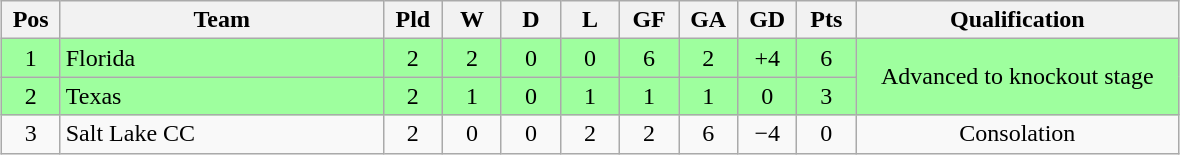<table class="wikitable" style="text-align:center; margin: 1em auto">
<tr>
<th style="width:2em">Pos</th>
<th style="width:13em">Team</th>
<th style="width:2em">Pld</th>
<th style="width:2em">W</th>
<th style="width:2em">D</th>
<th style="width:2em">L</th>
<th style="width:2em">GF</th>
<th style="width:2em">GA</th>
<th style="width:2em">GD</th>
<th style="width:2em">Pts</th>
<th style="width:13em">Qualification</th>
</tr>
<tr bgcolor="#9eff9e">
<td>1</td>
<td style="text-align:left">Florida</td>
<td>2</td>
<td>2</td>
<td>0</td>
<td>0</td>
<td>6</td>
<td>2</td>
<td>+4</td>
<td>6</td>
<td rowspan="2">Advanced to knockout stage</td>
</tr>
<tr bgcolor="#9eff9e">
<td>2</td>
<td style="text-align:left">Texas</td>
<td>2</td>
<td>1</td>
<td>0</td>
<td>1</td>
<td>1</td>
<td>1</td>
<td>0</td>
<td>3</td>
</tr>
<tr>
<td>3</td>
<td style="text-align:left">Salt Lake CC</td>
<td>2</td>
<td>0</td>
<td>0</td>
<td>2</td>
<td>2</td>
<td>6</td>
<td>−4</td>
<td>0</td>
<td>Consolation</td>
</tr>
</table>
